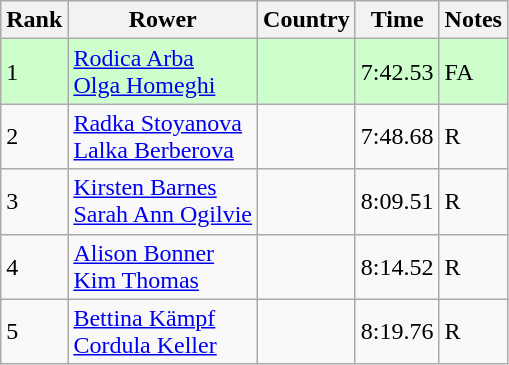<table class="wikitable">
<tr>
<th>Rank</th>
<th>Rower</th>
<th>Country</th>
<th>Time</th>
<th>Notes</th>
</tr>
<tr bgcolor=ccffcc>
<td>1</td>
<td><a href='#'>Rodica Arba</a> <br> <a href='#'>Olga Homeghi</a></td>
<td></td>
<td>7:42.53</td>
<td>FA</td>
</tr>
<tr>
<td>2</td>
<td><a href='#'>Radka Stoyanova</a> <br> <a href='#'>Lalka Berberova</a></td>
<td></td>
<td>7:48.68</td>
<td>R</td>
</tr>
<tr>
<td>3</td>
<td><a href='#'>Kirsten Barnes</a> <br> <a href='#'>Sarah Ann Ogilvie</a></td>
<td></td>
<td>8:09.51</td>
<td>R</td>
</tr>
<tr>
<td>4</td>
<td><a href='#'>Alison Bonner</a> <br> <a href='#'>Kim Thomas</a></td>
<td></td>
<td>8:14.52</td>
<td>R</td>
</tr>
<tr>
<td>5</td>
<td><a href='#'>Bettina Kämpf</a> <br> <a href='#'>Cordula Keller</a></td>
<td></td>
<td>8:19.76</td>
<td>R</td>
</tr>
</table>
